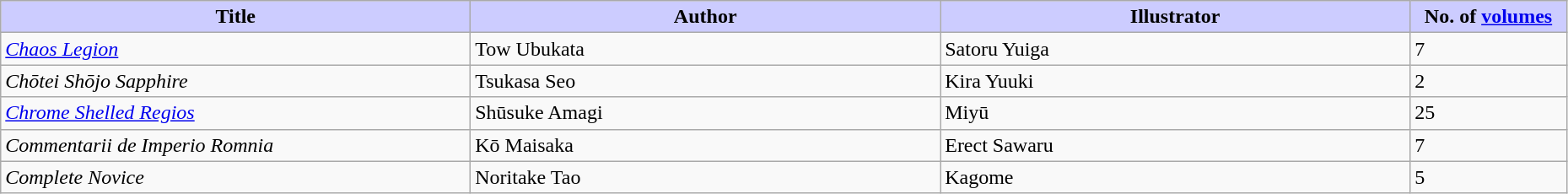<table class="wikitable" style="width: 98%;">
<tr>
<th width=30% style="background:#ccf;">Title</th>
<th width=30% style="background:#ccf;">Author</th>
<th width=30% style="background:#ccf;">Illustrator</th>
<th width=10% style="background:#ccf;">No. of <a href='#'>volumes</a></th>
</tr>
<tr>
<td><em><a href='#'>Chaos Legion</a></em></td>
<td>Tow Ubukata</td>
<td>Satoru Yuiga</td>
<td>7</td>
</tr>
<tr>
<td><em>Chōtei Shōjo Sapphire</em></td>
<td>Tsukasa Seo</td>
<td>Kira Yuuki</td>
<td>2</td>
</tr>
<tr>
<td><em><a href='#'>Chrome Shelled Regios</a></em></td>
<td>Shūsuke Amagi</td>
<td>Miyū</td>
<td>25</td>
</tr>
<tr>
<td><em>Commentarii de Imperio Romnia</em></td>
<td>Kō Maisaka</td>
<td>Erect Sawaru</td>
<td>7</td>
</tr>
<tr>
<td><em>Complete Novice</em></td>
<td>Noritake Tao</td>
<td>Kagome</td>
<td>5</td>
</tr>
</table>
